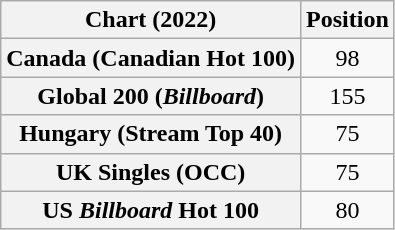<table class="wikitable sortable plainrowheaders" style="text-align:center">
<tr>
<th scope="col">Chart (2022)</th>
<th scope="col">Position</th>
</tr>
<tr>
<th scope="row">Canada (Canadian Hot 100)</th>
<td>98</td>
</tr>
<tr>
<th scope="row">Global 200 (<em>Billboard</em>)</th>
<td>155</td>
</tr>
<tr>
<th scope="row">Hungary (Stream Top 40)</th>
<td>75</td>
</tr>
<tr>
<th scope="row">UK Singles (OCC)</th>
<td>75</td>
</tr>
<tr>
<th scope="row">US <em>Billboard</em> Hot 100</th>
<td>80</td>
</tr>
</table>
